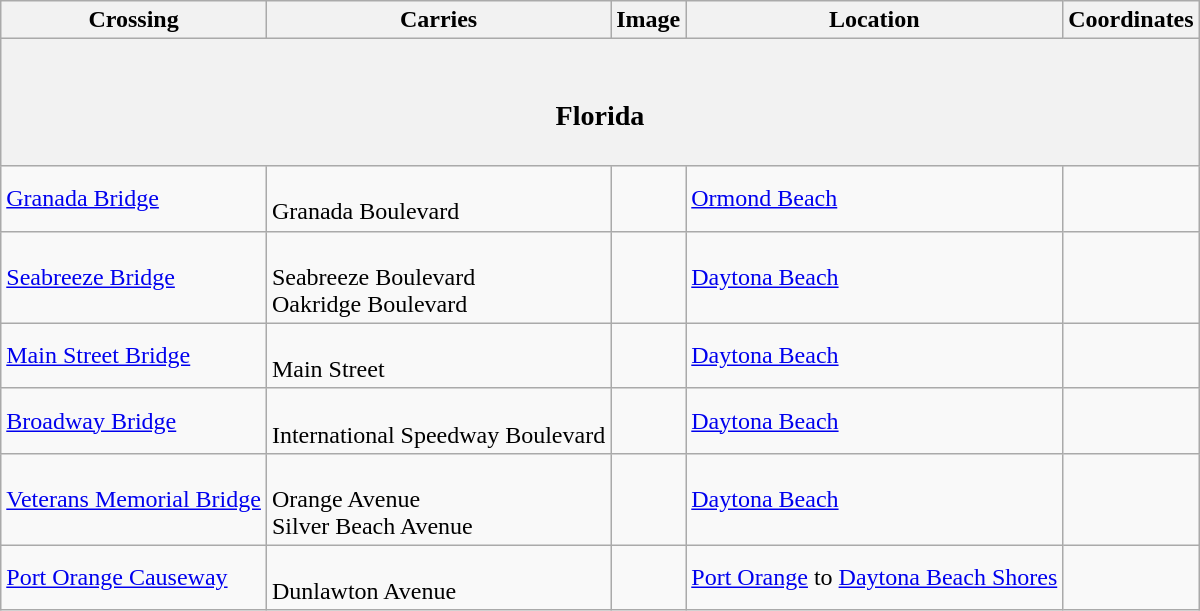<table class=wikitable>
<tr>
<th>Crossing</th>
<th>Carries</th>
<th>Image</th>
<th>Location</th>
<th>Coordinates</th>
</tr>
<tr>
<th colspan=5><br><h3>Florida</h3></th>
</tr>
<tr>
<td><a href='#'>Granada Bridge</a></td>
<td><br>Granada Boulevard</td>
<td></td>
<td><a href='#'>Ormond Beach</a></td>
<td></td>
</tr>
<tr>
<td><a href='#'>Seabreeze Bridge</a></td>
<td><br>Seabreeze Boulevard<br>Oakridge Boulevard</td>
<td></td>
<td><a href='#'>Daytona Beach</a></td>
<td></td>
</tr>
<tr>
<td><a href='#'>Main Street Bridge</a></td>
<td><br>Main Street</td>
<td></td>
<td><a href='#'>Daytona Beach</a></td>
<td></td>
</tr>
<tr>
<td><a href='#'>Broadway Bridge</a></td>
<td><br>International Speedway Boulevard</td>
<td></td>
<td><a href='#'>Daytona Beach</a></td>
<td></td>
</tr>
<tr>
<td><a href='#'>Veterans Memorial Bridge</a></td>
<td><br>Orange Avenue<br>Silver Beach Avenue</td>
<td></td>
<td><a href='#'>Daytona Beach</a></td>
<td></td>
</tr>
<tr>
<td><a href='#'>Port Orange Causeway</a></td>
<td><br>Dunlawton Avenue</td>
<td></td>
<td><a href='#'>Port Orange</a> to <a href='#'>Daytona Beach Shores</a></td>
<td></td>
</tr>
</table>
